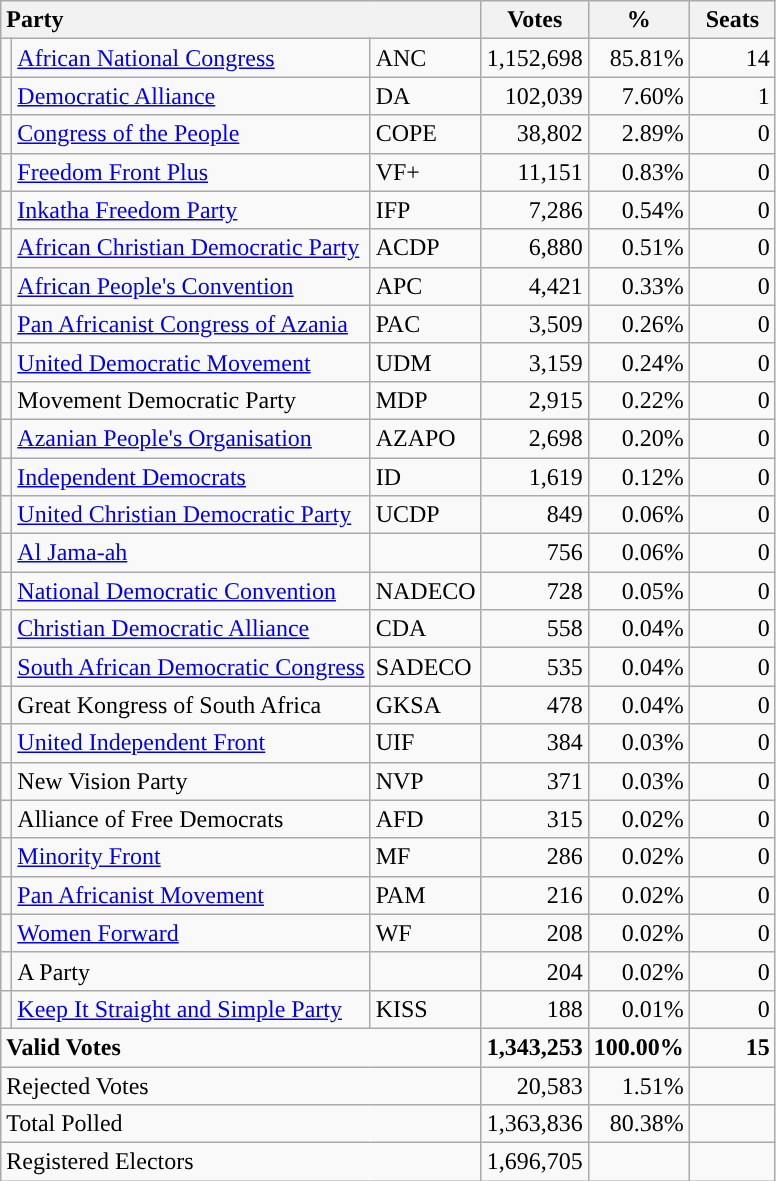<table class="wikitable" border="1" style="text-align:right;">
<tr>
<th style="text-align:left;" colspan=3>Party</th>
<th align=center width="50">Votes</th>
<th align=center width="50">%</th>
<th align=center width="50">Seats</th>
</tr>
<tr>
<td style="background:"></td>
<td align=left><a href='#'>African National Congress</a></td>
<td align=left>ANC</td>
<td>1,152,698</td>
<td>85.81%</td>
<td>14</td>
</tr>
<tr>
<td style="background:"></td>
<td align=left><a href='#'>Democratic Alliance</a></td>
<td align=left>DA</td>
<td>102,039</td>
<td>7.60%</td>
<td>1</td>
</tr>
<tr>
<td style="background:"></td>
<td align=left><a href='#'>Congress of the People</a></td>
<td align=left>COPE</td>
<td>38,802</td>
<td>2.89%</td>
<td>0</td>
</tr>
<tr>
<td style="background:"></td>
<td align=left><a href='#'>Freedom Front Plus</a></td>
<td align=left>VF+</td>
<td>11,151</td>
<td>0.83%</td>
<td>0</td>
</tr>
<tr>
<td style="background:"></td>
<td align=left><a href='#'>Inkatha Freedom Party</a></td>
<td align=left>IFP</td>
<td>7,286</td>
<td>0.54%</td>
<td>0</td>
</tr>
<tr>
<td style="background:"></td>
<td align=left><a href='#'>African Christian Democratic Party</a></td>
<td align=left>ACDP</td>
<td>6,880</td>
<td>0.51%</td>
<td>0</td>
</tr>
<tr>
<td style="background:"></td>
<td align=left><a href='#'>African People's Convention</a></td>
<td align=left>APC</td>
<td>4,421</td>
<td>0.33%</td>
<td>0</td>
</tr>
<tr>
<td style="background:"></td>
<td align=left><a href='#'>Pan Africanist Congress of Azania</a></td>
<td align=left>PAC</td>
<td>3,509</td>
<td>0.26%</td>
<td>0</td>
</tr>
<tr>
<td style="background:"></td>
<td align=left><a href='#'>United Democratic Movement</a></td>
<td align=left>UDM</td>
<td>3,159</td>
<td>0.24%</td>
<td>0</td>
</tr>
<tr>
<td></td>
<td align=left>Movement Democratic Party</td>
<td align=left>MDP</td>
<td>2,915</td>
<td>0.22%</td>
<td>0</td>
</tr>
<tr>
<td style="background:"></td>
<td align=left><a href='#'>Azanian People's Organisation</a></td>
<td align=left>AZAPO</td>
<td>2,698</td>
<td>0.20%</td>
<td>0</td>
</tr>
<tr>
<td style="background:"></td>
<td align=left><a href='#'>Independent Democrats</a></td>
<td align=left>ID</td>
<td>1,619</td>
<td>0.12%</td>
<td>0</td>
</tr>
<tr>
<td style="background:"></td>
<td align=left><a href='#'>United Christian Democratic Party</a></td>
<td align=left>UCDP</td>
<td>849</td>
<td>0.06%</td>
<td>0</td>
</tr>
<tr>
<td style="background:"></td>
<td align=left><a href='#'>Al Jama-ah</a></td>
<td align=left></td>
<td>756</td>
<td>0.06%</td>
<td>0</td>
</tr>
<tr>
<td style="background:"></td>
<td align=left><a href='#'>National Democratic Convention</a></td>
<td align=left>NADECO</td>
<td>728</td>
<td>0.05%</td>
<td>0</td>
</tr>
<tr>
<td style="background:"></td>
<td align=left><a href='#'>Christian Democratic Alliance</a></td>
<td align=left>CDA</td>
<td>558</td>
<td>0.04%</td>
<td>0</td>
</tr>
<tr>
<td></td>
<td align=left><a href='#'>South African Democratic Congress</a></td>
<td align=left>SADECO</td>
<td>535</td>
<td>0.04%</td>
<td>0</td>
</tr>
<tr>
<td></td>
<td align=left>Great Kongress of South Africa</td>
<td align=left>GKSA</td>
<td>478</td>
<td>0.04%</td>
<td>0</td>
</tr>
<tr>
<td style="background:"></td>
<td align=left><a href='#'>United Independent Front</a></td>
<td align=left>UIF</td>
<td>384</td>
<td>0.03%</td>
<td>0</td>
</tr>
<tr>
<td></td>
<td align=left>New Vision Party</td>
<td align=left>NVP</td>
<td>371</td>
<td>0.03%</td>
<td>0</td>
</tr>
<tr>
<td></td>
<td align=left>Alliance of Free Democrats</td>
<td align=left>AFD</td>
<td>315</td>
<td>0.02%</td>
<td>0</td>
</tr>
<tr>
<td style="background:"></td>
<td align=left><a href='#'>Minority Front</a></td>
<td align=left>MF</td>
<td>286</td>
<td>0.02%</td>
<td>0</td>
</tr>
<tr>
<td style="background:"></td>
<td align=left><a href='#'>Pan Africanist Movement</a></td>
<td align=left>PAM</td>
<td>216</td>
<td>0.02%</td>
<td>0</td>
</tr>
<tr>
<td style="background:"></td>
<td align=left><a href='#'>Women Forward</a></td>
<td align=left>WF</td>
<td>208</td>
<td>0.02%</td>
<td>0</td>
</tr>
<tr>
<td></td>
<td align=left>A Party</td>
<td align=left></td>
<td>204</td>
<td>0.02%</td>
<td>0</td>
</tr>
<tr>
<td style="background:"></td>
<td align=left><a href='#'>Keep It Straight and Simple Party</a></td>
<td align=left>KISS</td>
<td>188</td>
<td>0.01%</td>
<td>0</td>
</tr>
<tr style="font-weight:bold">
<td align=left colspan=3>Valid Votes</td>
<td>1,343,253</td>
<td>100.00%</td>
<td>15</td>
</tr>
<tr>
<td align=left colspan=3>Rejected Votes</td>
<td>20,583</td>
<td>1.51%</td>
<td></td>
</tr>
<tr>
<td align=left colspan=3>Total Polled</td>
<td>1,363,836</td>
<td>80.38%</td>
<td></td>
</tr>
<tr>
<td align=left colspan=3>Registered Electors</td>
<td>1,696,705</td>
<td></td>
<td></td>
</tr>
</table>
